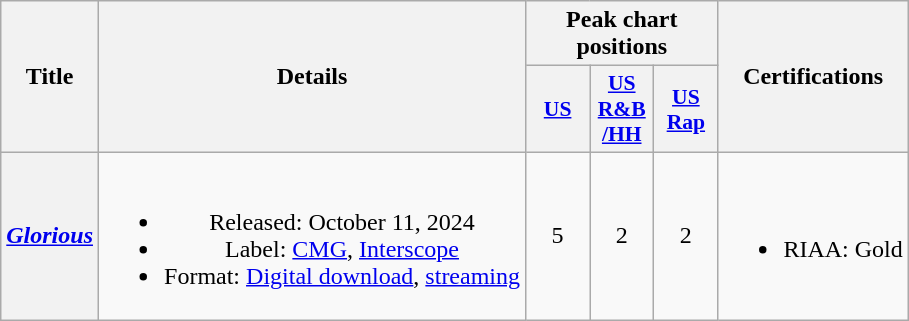<table class="wikitable plainrowheaders" style="text-align:center;">
<tr>
<th scope="col" rowspan="2">Title</th>
<th scope="col" rowspan="2">Details</th>
<th scope="col" colspan="3">Peak chart positions</th>
<th rowspan="2">Certifications</th>
</tr>
<tr>
<th scope="col" style="width:2.5em;font-size:90%;"><a href='#'>US</a><br></th>
<th scope="col" style="width:2.5em;font-size:90%;"><a href='#'>US<br>R&B<br>/HH</a><br></th>
<th scope="col" style="width:2.5em;font-size:90%;"><a href='#'>US<br>Rap</a><br></th>
</tr>
<tr>
<th scope="row"><em><a href='#'>Glorious</a></em></th>
<td><br><ul><li>Released: October 11, 2024</li><li>Label: <a href='#'>CMG</a>, <a href='#'>Interscope</a></li><li>Format: <a href='#'>Digital download</a>, <a href='#'>streaming</a></li></ul></td>
<td>5</td>
<td>2</td>
<td>2</td>
<td><br><ul><li>RIAA: Gold</li></ul></td>
</tr>
</table>
